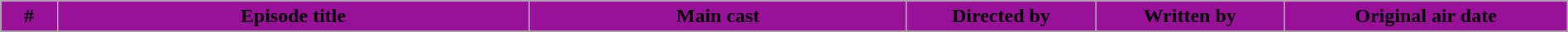<table class="wikitable plainrowheaders" style="margin: auto; width: 100%">
<tr>
<th style="background:#991199;" width="3%;">#</th>
<th style="background:#991199;" width="25%;">Episode title</th>
<th style="background:#991199;" width="20%;">Main cast</th>
<th style="background:#991199;" width="10%;">Directed by</th>
<th style="background:#991199;" width="10%;">Written by</th>
<th style="background:#991199;" width="15%;">Original air date</th>
</tr>
<tr>
</tr>
</table>
